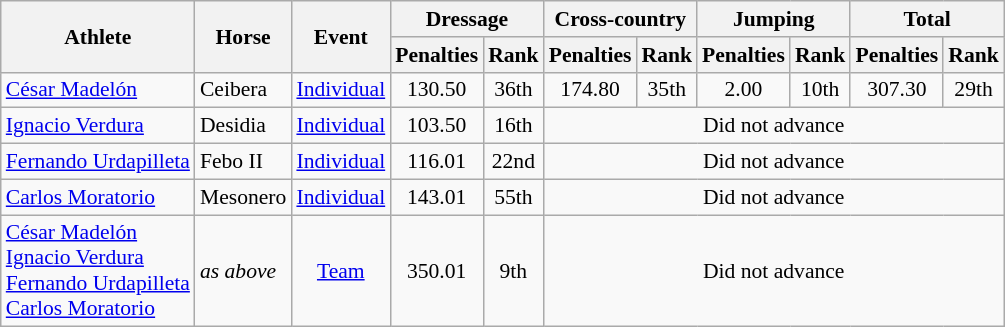<table class=wikitable style="font-size:90%">
<tr>
<th rowspan="2">Athlete</th>
<th rowspan="2">Horse</th>
<th rowspan="2">Event</th>
<th colspan="2">Dressage</th>
<th colspan="2">Cross-country</th>
<th colspan="2">Jumping</th>
<th colspan="2">Total</th>
</tr>
<tr>
<th>Penalties</th>
<th>Rank</th>
<th>Penalties</th>
<th>Rank</th>
<th>Penalties</th>
<th>Rank</th>
<th>Penalties</th>
<th>Rank</th>
</tr>
<tr>
<td align=left><a href='#'>César Madelón</a></td>
<td align=left>Ceibera</td>
<td align=center><a href='#'>Individual</a></td>
<td align=center>130.50</td>
<td align=center>36th</td>
<td align=center>174.80</td>
<td align=center>35th</td>
<td align=center>2.00</td>
<td align=center>10th</td>
<td align=center>307.30</td>
<td align=center>29th</td>
</tr>
<tr>
<td align=left><a href='#'>Ignacio Verdura</a></td>
<td align=left>Desidia</td>
<td align=center><a href='#'>Individual</a></td>
<td align=center>103.50</td>
<td align=center>16th</td>
<td colspan=6 align=center>Did not advance</td>
</tr>
<tr>
<td align=left><a href='#'>Fernando Urdapilleta</a></td>
<td align=left>Febo II</td>
<td align=center><a href='#'>Individual</a></td>
<td align=center>116.01</td>
<td align=center>22nd</td>
<td colspan=6 align=center>Did not advance</td>
</tr>
<tr>
<td align=left><a href='#'>Carlos Moratorio</a></td>
<td align=left>Mesonero</td>
<td align=center><a href='#'>Individual</a></td>
<td align=center>143.01</td>
<td align=center>55th</td>
<td colspan=6 align=center>Did not advance</td>
</tr>
<tr>
<td align=left><a href='#'>César Madelón</a> <br> <a href='#'>Ignacio Verdura</a> <br> <a href='#'>Fernando Urdapilleta</a> <br> <a href='#'>Carlos Moratorio</a></td>
<td align=left><em>as above</em></td>
<td align=center><a href='#'>Team</a></td>
<td align=center>350.01</td>
<td align=center>9th</td>
<td colspan=6 align=center>Did not advance</td>
</tr>
</table>
